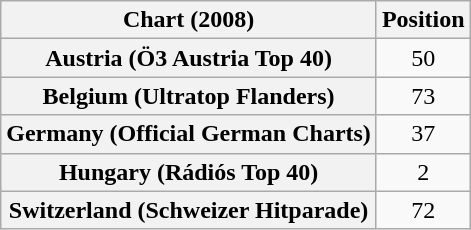<table class="wikitable sortable plainrowheaders" style="text-align:center">
<tr>
<th scope="col">Chart (2008)</th>
<th scope="col">Position</th>
</tr>
<tr>
<th scope="row">Austria (Ö3 Austria Top 40)</th>
<td>50</td>
</tr>
<tr>
<th scope="row">Belgium (Ultratop Flanders)</th>
<td>73</td>
</tr>
<tr>
<th scope="row">Germany (Official German Charts)</th>
<td>37</td>
</tr>
<tr>
<th scope="row">Hungary (Rádiós Top 40)</th>
<td>2</td>
</tr>
<tr>
<th scope="row">Switzerland (Schweizer Hitparade)</th>
<td>72</td>
</tr>
</table>
